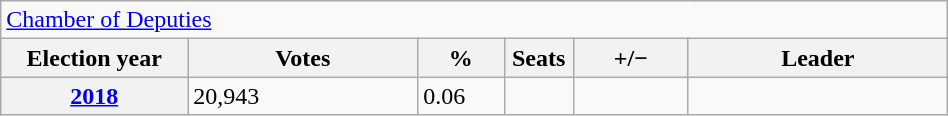<table class="wikitable" style="width:50%; border:1px #aaf solid;">
<tr>
<td colspan=7><a href='#'>Chamber of Deputies</a></td>
</tr>
<tr>
<th style="width:13%;">Election year</th>
<th style="width:16%;">Votes</th>
<th width=6%>%</th>
<th width=1%>Seats</th>
<th width=8%>+/−</th>
<th style="width:18%;">Leader</th>
</tr>
<tr>
<th><a href='#'>2018</a></th>
<td>20,943</td>
<td>0.06</td>
<td></td>
<td></td>
<td></td>
</tr>
</table>
